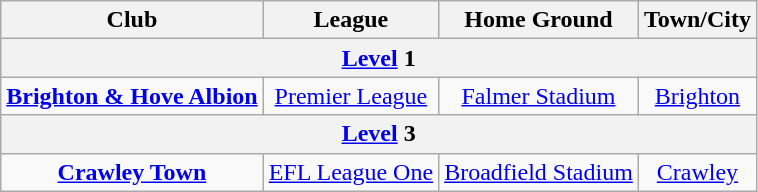<table class="wikitable" border="1" style="text-align:center;">
<tr>
<th>Club</th>
<th>League</th>
<th>Home Ground</th>
<th>Town/City</th>
</tr>
<tr>
<th colspan=5><a href='#'>Level</a> 1</th>
</tr>
<tr>
<td><strong><a href='#'>Brighton & Hove Albion</a></strong></td>
<td><a href='#'>Premier League</a></td>
<td><a href='#'>Falmer Stadium</a></td>
<td><a href='#'>Brighton</a></td>
</tr>
<tr>
<th colspan=5><a href='#'>Level</a> 3</th>
</tr>
<tr>
<td><strong><a href='#'>Crawley Town</a></strong></td>
<td><a href='#'>EFL League One</a></td>
<td><a href='#'>Broadfield Stadium</a></td>
<td><a href='#'>Crawley</a></td>
</tr>
</table>
